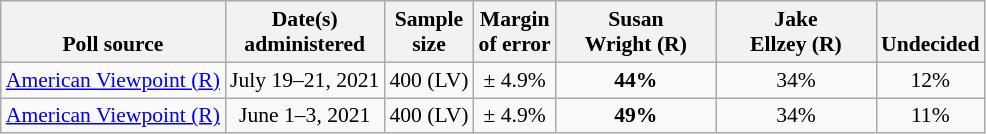<table class="wikitable" style="font-size:90%;text-align:center;">
<tr valign=bottom>
<th>Poll source</th>
<th>Date(s)<br>administered</th>
<th>Sample<br>size</th>
<th>Margin<br>of error</th>
<th style="width:100px;">Susan<br>Wright (R)</th>
<th style="width:100px;">Jake<br>Ellzey (R)</th>
<th>Undecided</th>
</tr>
<tr>
<td style="text-align:left;"><a href='#'>American Viewpoint (R)</a></td>
<td>July 19–21, 2021</td>
<td>400 (LV)</td>
<td>± 4.9%</td>
<td><strong>44%</strong></td>
<td>34%</td>
<td>12%</td>
</tr>
<tr>
<td style="text-align:left;"><a href='#'>American Viewpoint (R)</a></td>
<td>June 1–3, 2021</td>
<td>400 (LV)</td>
<td>± 4.9%</td>
<td><strong>49%</strong></td>
<td>34%</td>
<td>11%</td>
</tr>
</table>
